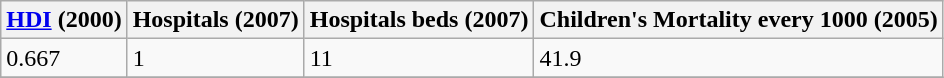<table class="wikitable">
<tr>
<th><a href='#'>HDI</a> (2000)</th>
<th>Hospitals (2007)</th>
<th>Hospitals beds (2007)</th>
<th>Children's Mortality every 1000 (2005)</th>
</tr>
<tr>
<td>0.667</td>
<td>1</td>
<td>11</td>
<td>41.9</td>
</tr>
<tr>
</tr>
</table>
